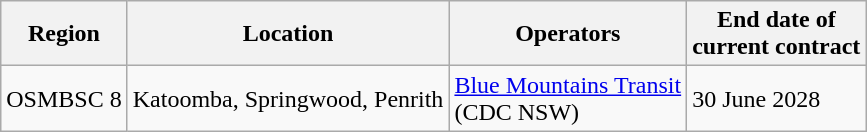<table class="wikitable">
<tr>
<th>Region</th>
<th>Location</th>
<th>Operators</th>
<th>End date of<br>current contract</th>
</tr>
<tr>
<td>OSMBSC 8</td>
<td>Katoomba, Springwood, Penrith</td>
<td><a href='#'>Blue Mountains Transit</a><br>(CDC NSW)</td>
<td>30 June 2028</td>
</tr>
</table>
